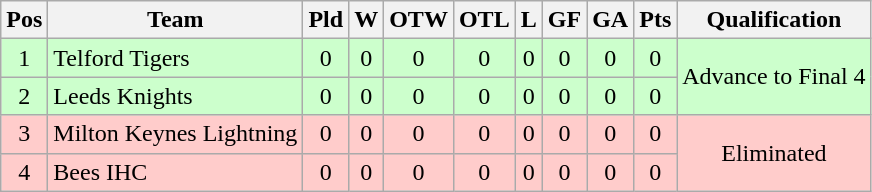<table class="wikitable">
<tr>
<th>Pos</th>
<th>Team</th>
<th>Pld</th>
<th>W</th>
<th>OTW</th>
<th>OTL</th>
<th>L</th>
<th>GF</th>
<th>GA</th>
<th>Pts</th>
<th>Qualification</th>
</tr>
<tr style="background:#ccffcc;">
<td align="center">1</td>
<td>Telford Tigers</td>
<td align="center">0</td>
<td align="center">0</td>
<td align="center">0</td>
<td align="center">0</td>
<td align="center">0</td>
<td align="center">0</td>
<td align="center">0</td>
<td align="center">0</td>
<td rowspan="2">Advance to Final 4</td>
</tr>
<tr style="background:#ccffcc;">
<td align="center">2</td>
<td>Leeds Knights</td>
<td align="center">0</td>
<td align="center">0</td>
<td align="center">0</td>
<td align="center">0</td>
<td align="center">0</td>
<td align="center">0</td>
<td align="center">0</td>
<td align="center">0</td>
</tr>
<tr style="background:#ffcccb;">
<td align="center">3</td>
<td>Milton Keynes Lightning</td>
<td align="center">0</td>
<td align="center">0</td>
<td align="center">0</td>
<td align="center">0</td>
<td align="center">0</td>
<td align="center">0</td>
<td align="center">0</td>
<td align="center">0</td>
<td rowspan="2" align="center">Eliminated</td>
</tr>
<tr style="background:#ffcccb;">
<td align="center">4</td>
<td>Bees IHC</td>
<td align="center">0</td>
<td align="center">0</td>
<td align="center">0</td>
<td align="center">0</td>
<td align="center">0</td>
<td align="center">0</td>
<td align="center">0</td>
<td align="center">0</td>
</tr>
</table>
